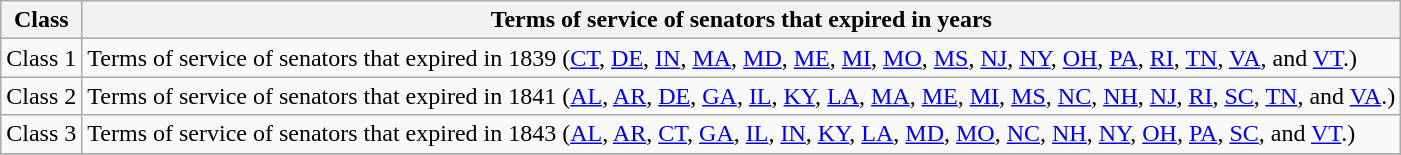<table class="wikitable sortable">
<tr valign=bottom>
<th>Class</th>
<th>Terms of service of senators that expired in years</th>
</tr>
<tr>
<td>Class 1</td>
<td>Terms of service of senators that expired in 1839 (<a href='#'>CT</a>, <a href='#'>DE</a>, <a href='#'>IN</a>, <a href='#'>MA</a>, <a href='#'>MD</a>, <a href='#'>ME</a>, <a href='#'>MI</a>, <a href='#'>MO</a>, <a href='#'>MS</a>, <a href='#'>NJ</a>, <a href='#'>NY</a>, <a href='#'>OH</a>, <a href='#'>PA</a>, <a href='#'>RI</a>, <a href='#'>TN</a>, <a href='#'>VA</a>, and <a href='#'>VT</a>.)</td>
</tr>
<tr>
<td>Class 2</td>
<td>Terms of service of senators that expired in 1841 (<a href='#'>AL</a>, <a href='#'>AR</a>, <a href='#'>DE</a>, <a href='#'>GA</a>, <a href='#'>IL</a>, <a href='#'>KY</a>, <a href='#'>LA</a>, <a href='#'>MA</a>, <a href='#'>ME</a>, <a href='#'>MI</a>, <a href='#'>MS</a>, <a href='#'>NC</a>, <a href='#'>NH</a>, <a href='#'>NJ</a>, <a href='#'>RI</a>, <a href='#'>SC</a>, <a href='#'>TN</a>, and <a href='#'>VA</a>.)</td>
</tr>
<tr>
<td>Class 3</td>
<td>Terms of service of senators that expired in 1843 (<a href='#'>AL</a>, <a href='#'>AR</a>, <a href='#'>CT</a>, <a href='#'>GA</a>, <a href='#'>IL</a>, <a href='#'>IN</a>, <a href='#'>KY</a>, <a href='#'>LA</a>, <a href='#'>MD</a>, <a href='#'>MO</a>, <a href='#'>NC</a>, <a href='#'>NH</a>, <a href='#'>NY</a>, <a href='#'>OH</a>, <a href='#'>PA</a>, <a href='#'>SC</a>, and <a href='#'>VT</a>.)</td>
</tr>
<tr>
</tr>
</table>
